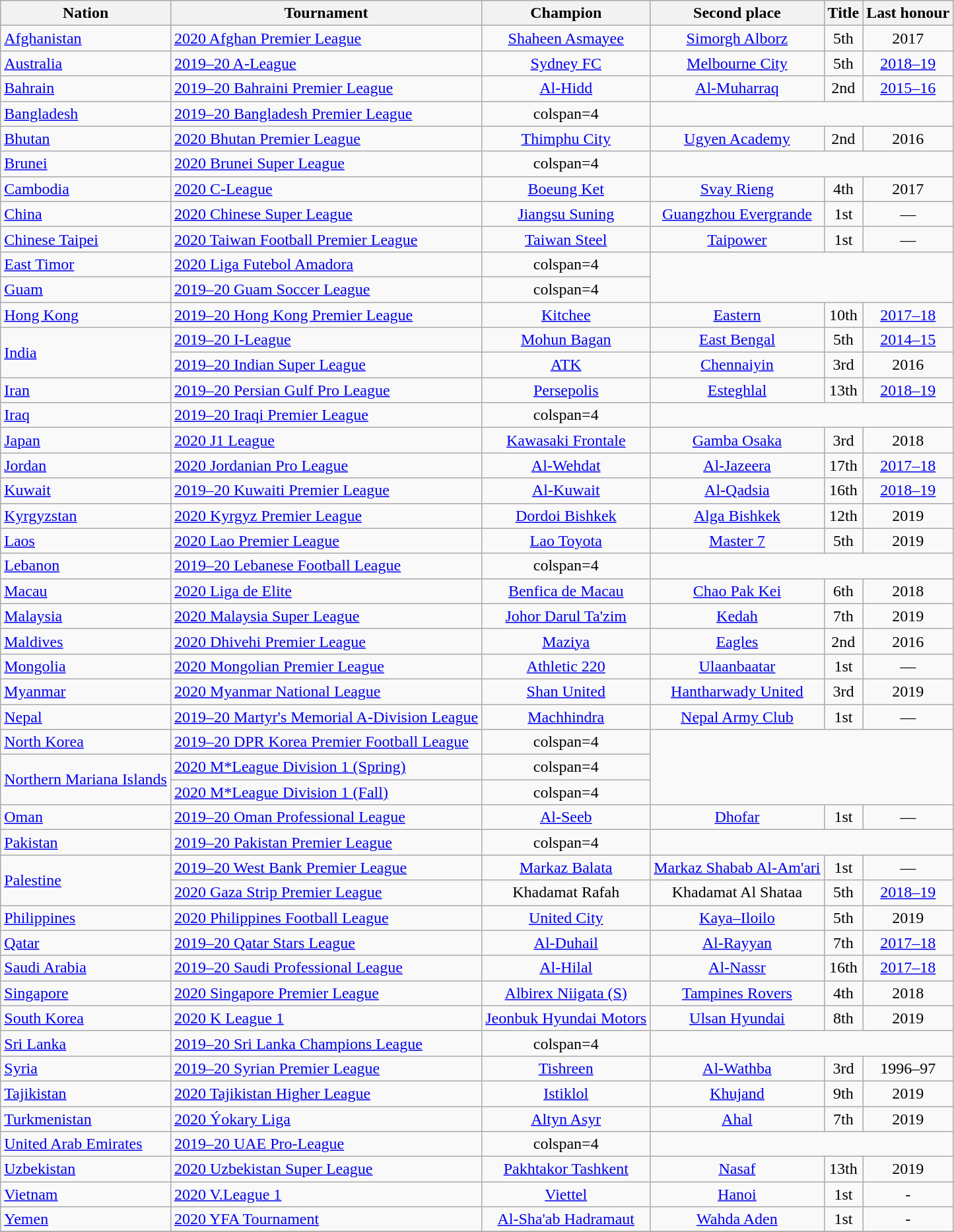<table class="wikitable sortable" style="text-align:center;">
<tr>
<th>Nation</th>
<th>Tournament</th>
<th>Champion</th>
<th>Second place</th>
<th data-sort-type="number">Title</th>
<th>Last honour</th>
</tr>
<tr>
<td align=left> <a href='#'>Afghanistan</a></td>
<td align=left><a href='#'>2020 Afghan Premier League</a></td>
<td><a href='#'>Shaheen Asmayee</a></td>
<td><a href='#'>Simorgh Alborz</a></td>
<td>5th</td>
<td>2017</td>
</tr>
<tr>
<td align=left> <a href='#'>Australia</a></td>
<td align=left><a href='#'>2019–20 A-League</a></td>
<td><a href='#'>Sydney FC</a></td>
<td><a href='#'>Melbourne City</a></td>
<td>5th</td>
<td><a href='#'>2018–19</a></td>
</tr>
<tr>
<td align=left> <a href='#'>Bahrain</a></td>
<td align=left><a href='#'>2019–20 Bahraini Premier League</a></td>
<td><a href='#'>Al-Hidd</a></td>
<td><a href='#'>Al-Muharraq</a></td>
<td>2nd</td>
<td><a href='#'>2015–16</a></td>
</tr>
<tr>
<td align=left> <a href='#'>Bangladesh</a></td>
<td align=left><a href='#'>2019–20 Bangladesh Premier League</a></td>
<td>colspan=4 </td>
</tr>
<tr>
<td align=left> <a href='#'>Bhutan</a></td>
<td align=left><a href='#'>2020 Bhutan Premier League</a></td>
<td><a href='#'>Thimphu City</a></td>
<td><a href='#'>Ugyen Academy</a></td>
<td>2nd</td>
<td>2016</td>
</tr>
<tr>
<td align=left> <a href='#'>Brunei</a></td>
<td align=left><a href='#'>2020 Brunei Super League</a></td>
<td>colspan=4 </td>
</tr>
<tr>
<td align=left> <a href='#'>Cambodia</a></td>
<td align=left><a href='#'>2020 C-League</a></td>
<td><a href='#'>Boeung Ket</a></td>
<td><a href='#'>Svay Rieng</a></td>
<td>4th</td>
<td>2017</td>
</tr>
<tr>
<td align=left> <a href='#'>China</a></td>
<td align=left><a href='#'>2020 Chinese Super League</a></td>
<td><a href='#'>Jiangsu Suning</a></td>
<td><a href='#'>Guangzhou Evergrande</a></td>
<td>1st</td>
<td>—</td>
</tr>
<tr>
<td align=left> <a href='#'>Chinese Taipei</a></td>
<td align=left><a href='#'>2020 Taiwan Football Premier League</a></td>
<td><a href='#'>Taiwan Steel</a></td>
<td><a href='#'>Taipower</a></td>
<td>1st</td>
<td>—</td>
</tr>
<tr>
<td align=left> <a href='#'>East Timor</a></td>
<td align=left><a href='#'>2020 Liga Futebol Amadora</a></td>
<td>colspan=4 </td>
</tr>
<tr>
<td align=left> <a href='#'>Guam</a></td>
<td align=left><a href='#'>2019–20 Guam Soccer League</a></td>
<td>colspan=4 </td>
</tr>
<tr>
<td align=left> <a href='#'>Hong Kong</a></td>
<td align=left><a href='#'>2019–20 Hong Kong Premier League</a></td>
<td><a href='#'>Kitchee</a></td>
<td><a href='#'>Eastern</a></td>
<td>10th</td>
<td><a href='#'>2017–18</a></td>
</tr>
<tr>
<td align=left rowspan=2> <a href='#'>India</a></td>
<td align=left><a href='#'>2019–20 I-League</a></td>
<td><a href='#'>Mohun Bagan</a></td>
<td><a href='#'>East Bengal</a></td>
<td>5th</td>
<td><a href='#'>2014–15</a></td>
</tr>
<tr>
<td align=left><a href='#'>2019–20 Indian Super League</a></td>
<td><a href='#'>ATK</a></td>
<td><a href='#'>Chennaiyin</a></td>
<td>3rd</td>
<td>2016</td>
</tr>
<tr>
<td align=left> <a href='#'>Iran</a></td>
<td align=left><a href='#'>2019–20 Persian Gulf Pro League</a></td>
<td><a href='#'>Persepolis</a></td>
<td><a href='#'>Esteghlal</a></td>
<td>13th</td>
<td><a href='#'>2018–19</a></td>
</tr>
<tr>
<td align=left> <a href='#'>Iraq</a></td>
<td align=left><a href='#'>2019–20 Iraqi Premier League</a></td>
<td>colspan=4 </td>
</tr>
<tr>
<td align=left> <a href='#'>Japan</a></td>
<td align=left><a href='#'>2020 J1 League</a></td>
<td><a href='#'>Kawasaki Frontale</a></td>
<td><a href='#'>Gamba Osaka</a></td>
<td>3rd</td>
<td>2018</td>
</tr>
<tr>
<td align=left> <a href='#'>Jordan</a></td>
<td align=left><a href='#'>2020 Jordanian Pro League</a></td>
<td><a href='#'>Al-Wehdat</a></td>
<td><a href='#'>Al-Jazeera</a></td>
<td>17th</td>
<td><a href='#'>2017–18</a></td>
</tr>
<tr>
<td align=left> <a href='#'>Kuwait</a></td>
<td align=left><a href='#'>2019–20 Kuwaiti Premier League</a></td>
<td><a href='#'>Al-Kuwait</a></td>
<td><a href='#'>Al-Qadsia</a></td>
<td>16th</td>
<td><a href='#'>2018–19</a></td>
</tr>
<tr>
<td align=left> <a href='#'>Kyrgyzstan</a></td>
<td align=left><a href='#'>2020 Kyrgyz Premier League</a></td>
<td><a href='#'>Dordoi Bishkek</a></td>
<td><a href='#'>Alga Bishkek</a></td>
<td>12th</td>
<td>2019</td>
</tr>
<tr>
<td align=left> <a href='#'>Laos</a></td>
<td align=left><a href='#'>2020 Lao Premier League</a></td>
<td><a href='#'>Lao Toyota</a></td>
<td><a href='#'>Master 7</a></td>
<td>5th</td>
<td>2019</td>
</tr>
<tr>
<td align=left> <a href='#'>Lebanon</a></td>
<td align=left><a href='#'>2019–20 Lebanese Football League</a></td>
<td>colspan=4 </td>
</tr>
<tr>
<td align=left> <a href='#'>Macau</a></td>
<td align=left><a href='#'>2020 Liga de Elite</a></td>
<td><a href='#'>Benfica de Macau</a></td>
<td><a href='#'>Chao Pak Kei</a></td>
<td>6th</td>
<td>2018</td>
</tr>
<tr>
<td align=left> <a href='#'>Malaysia</a></td>
<td align=left><a href='#'>2020 Malaysia Super League</a></td>
<td><a href='#'>Johor Darul Ta'zim</a></td>
<td><a href='#'>Kedah</a></td>
<td>7th</td>
<td>2019</td>
</tr>
<tr>
<td align=left> <a href='#'>Maldives</a></td>
<td align=left><a href='#'>2020 Dhivehi Premier League</a></td>
<td><a href='#'>Maziya</a></td>
<td><a href='#'>Eagles</a></td>
<td>2nd</td>
<td>2016</td>
</tr>
<tr>
<td align=left> <a href='#'>Mongolia</a></td>
<td align=left><a href='#'>2020 Mongolian Premier League</a></td>
<td><a href='#'>Athletic 220</a></td>
<td><a href='#'>Ulaanbaatar</a></td>
<td>1st</td>
<td>—</td>
</tr>
<tr>
<td align=left> <a href='#'>Myanmar</a></td>
<td align=left><a href='#'>2020 Myanmar National League</a></td>
<td><a href='#'>Shan United</a></td>
<td><a href='#'>Hantharwady United</a></td>
<td>3rd</td>
<td>2019</td>
</tr>
<tr>
<td align=left> <a href='#'>Nepal</a></td>
<td align=left><a href='#'>2019–20 Martyr's Memorial A-Division League</a></td>
<td><a href='#'>Machhindra</a></td>
<td><a href='#'>Nepal Army Club</a></td>
<td>1st</td>
<td>—</td>
</tr>
<tr>
<td align=left> <a href='#'>North Korea</a></td>
<td align=left><a href='#'>2019–20 DPR Korea Premier Football League</a></td>
<td>colspan=4 </td>
</tr>
<tr>
<td align=left rowspan="2"> <a href='#'>Northern Mariana Islands</a></td>
<td align=left><a href='#'>2020 M*League Division 1 (Spring)</a></td>
<td>colspan=4 </td>
</tr>
<tr>
<td align=left><a href='#'>2020 M*League Division 1 (Fall)</a></td>
<td>colspan=4 </td>
</tr>
<tr>
<td align=left> <a href='#'>Oman</a></td>
<td align=left><a href='#'>2019–20 Oman Professional League</a></td>
<td><a href='#'>Al-Seeb</a></td>
<td><a href='#'>Dhofar</a></td>
<td>1st</td>
<td>—</td>
</tr>
<tr>
<td align=left> <a href='#'>Pakistan</a></td>
<td align=left><a href='#'>2019–20 Pakistan Premier League</a></td>
<td>colspan=4 </td>
</tr>
<tr>
<td align=left rowspan=2> <a href='#'>Palestine</a></td>
<td align=left><a href='#'>2019–20 West Bank Premier League</a></td>
<td><a href='#'>Markaz Balata</a></td>
<td><a href='#'>Markaz Shabab Al-Am'ari</a></td>
<td>1st</td>
<td>—</td>
</tr>
<tr>
<td align=left><a href='#'>2020 Gaza Strip Premier League</a></td>
<td>Khadamat Rafah</td>
<td>Khadamat Al Shataa</td>
<td>5th</td>
<td><a href='#'>2018–19</a></td>
</tr>
<tr>
<td align=left> <a href='#'>Philippines</a></td>
<td align=left><a href='#'>2020 Philippines Football League</a></td>
<td><a href='#'>United City</a></td>
<td><a href='#'>Kaya–Iloilo</a></td>
<td>5th</td>
<td>2019</td>
</tr>
<tr>
<td align=left> <a href='#'>Qatar</a></td>
<td align=left><a href='#'>2019–20 Qatar Stars League</a></td>
<td><a href='#'>Al-Duhail</a></td>
<td><a href='#'>Al-Rayyan</a></td>
<td>7th</td>
<td><a href='#'>2017–18</a></td>
</tr>
<tr>
<td align=left> <a href='#'>Saudi Arabia</a></td>
<td align=left><a href='#'>2019–20 Saudi Professional League</a></td>
<td><a href='#'>Al-Hilal</a></td>
<td><a href='#'>Al-Nassr</a></td>
<td>16th</td>
<td><a href='#'>2017–18</a></td>
</tr>
<tr>
<td align=left> <a href='#'>Singapore</a></td>
<td align=left><a href='#'>2020 Singapore Premier League</a></td>
<td><a href='#'>Albirex Niigata (S)</a></td>
<td><a href='#'>Tampines Rovers</a></td>
<td>4th</td>
<td>2018</td>
</tr>
<tr>
<td align=left> <a href='#'>South Korea</a></td>
<td align=left><a href='#'>2020 K League 1</a></td>
<td><a href='#'>Jeonbuk Hyundai Motors</a></td>
<td><a href='#'>Ulsan Hyundai</a></td>
<td>8th</td>
<td>2019</td>
</tr>
<tr>
<td align=left> <a href='#'>Sri Lanka</a></td>
<td align=left><a href='#'>2019–20 Sri Lanka Champions League</a></td>
<td>colspan=4 </td>
</tr>
<tr>
<td align=left> <a href='#'>Syria</a></td>
<td align=left><a href='#'>2019–20 Syrian Premier League</a></td>
<td><a href='#'>Tishreen</a></td>
<td><a href='#'>Al-Wathba</a></td>
<td>3rd</td>
<td>1996–97</td>
</tr>
<tr>
<td align=left> <a href='#'>Tajikistan</a></td>
<td align=left><a href='#'>2020 Tajikistan Higher League</a></td>
<td><a href='#'>Istiklol</a></td>
<td><a href='#'>Khujand</a></td>
<td>9th</td>
<td>2019</td>
</tr>
<tr>
<td align=left> <a href='#'>Turkmenistan</a></td>
<td align=left><a href='#'>2020 Ýokary Liga</a></td>
<td><a href='#'>Altyn Asyr</a></td>
<td><a href='#'>Ahal</a></td>
<td>7th</td>
<td>2019</td>
</tr>
<tr>
<td align=left> <a href='#'>United Arab Emirates</a></td>
<td align=left><a href='#'>2019–20 UAE Pro-League</a></td>
<td>colspan=4 </td>
</tr>
<tr>
<td align=left> <a href='#'>Uzbekistan</a></td>
<td align=left><a href='#'>2020 Uzbekistan Super League</a></td>
<td><a href='#'>Pakhtakor Tashkent</a></td>
<td><a href='#'>Nasaf</a></td>
<td>13th</td>
<td>2019</td>
</tr>
<tr>
<td align=left> <a href='#'>Vietnam</a></td>
<td align=left><a href='#'>2020 V.League 1</a></td>
<td><a href='#'>Viettel</a></td>
<td><a href='#'>Hanoi</a></td>
<td>1st</td>
<td>-</td>
</tr>
<tr>
<td align=left> <a href='#'>Yemen</a></td>
<td align=left><a href='#'>2020 YFA Tournament</a></td>
<td><a href='#'>Al-Sha'ab Hadramaut</a></td>
<td><a href='#'>Wahda Aden</a></td>
<td>1st</td>
<td>-</td>
</tr>
<tr>
</tr>
</table>
